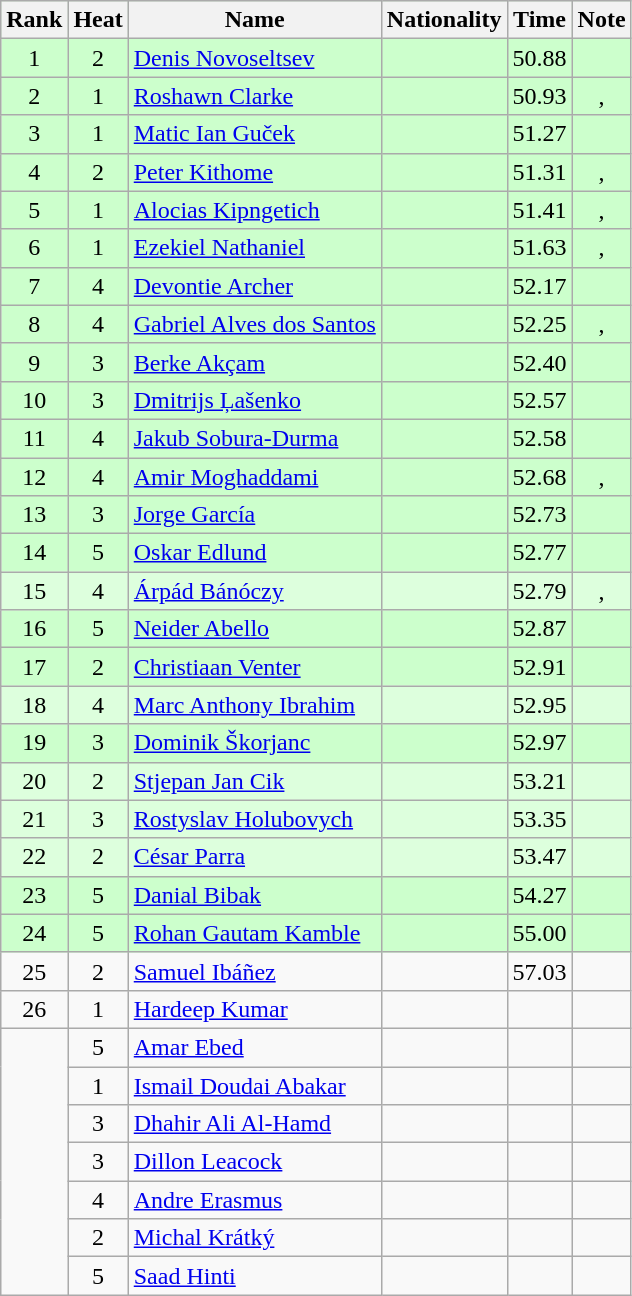<table class="wikitable sortable" style="text-align:center">
<tr bgcolor=ccffcc>
<th>Rank</th>
<th>Heat</th>
<th>Name</th>
<th>Nationality</th>
<th>Time</th>
<th>Note</th>
</tr>
<tr bgcolor=ccffcc>
<td>1</td>
<td>2</td>
<td align=left><a href='#'>Denis Novoseltsev</a></td>
<td align=left></td>
<td>50.88</td>
<td></td>
</tr>
<tr bgcolor=ccffcc>
<td>2</td>
<td>1</td>
<td align=left><a href='#'>Roshawn Clarke</a></td>
<td align=left></td>
<td>50.93</td>
<td>, </td>
</tr>
<tr bgcolor=ccffcc>
<td>3</td>
<td>1</td>
<td align=left><a href='#'>Matic Ian Guček</a></td>
<td align=left></td>
<td>51.27</td>
<td></td>
</tr>
<tr bgcolor=ccffcc>
<td>4</td>
<td>2</td>
<td align=left><a href='#'>Peter Kithome</a></td>
<td align=left></td>
<td>51.31</td>
<td>, </td>
</tr>
<tr bgcolor=ccffcc>
<td>5</td>
<td>1</td>
<td align=left><a href='#'>Alocias Kipngetich</a></td>
<td align=left></td>
<td>51.41</td>
<td>, </td>
</tr>
<tr bgcolor=ccffcc>
<td>6</td>
<td>1</td>
<td align=left><a href='#'>Ezekiel Nathaniel</a></td>
<td align=left></td>
<td>51.63</td>
<td>, </td>
</tr>
<tr bgcolor=ccffcc>
<td>7</td>
<td>4</td>
<td align=left><a href='#'>Devontie Archer</a></td>
<td align=left></td>
<td>52.17</td>
<td></td>
</tr>
<tr bgcolor=ccffcc>
<td>8</td>
<td>4</td>
<td align=left><a href='#'>Gabriel Alves dos Santos</a></td>
<td align=left></td>
<td>52.25</td>
<td>, </td>
</tr>
<tr bgcolor=ccffcc>
<td>9</td>
<td>3</td>
<td align=left><a href='#'>Berke Akçam</a></td>
<td align=left></td>
<td>52.40</td>
<td></td>
</tr>
<tr bgcolor=ccffcc>
<td>10</td>
<td>3</td>
<td align=left><a href='#'>Dmitrijs Ļašenko</a></td>
<td align=left></td>
<td>52.57</td>
<td></td>
</tr>
<tr bgcolor=ccffcc>
<td>11</td>
<td>4</td>
<td align=left><a href='#'>Jakub Sobura-Durma</a></td>
<td align=left></td>
<td>52.58</td>
<td></td>
</tr>
<tr bgcolor=ccffcc>
<td>12</td>
<td>4</td>
<td align=left><a href='#'>Amir Moghaddami</a></td>
<td align=left></td>
<td>52.68</td>
<td>, </td>
</tr>
<tr bgcolor=ccffcc>
<td>13</td>
<td>3</td>
<td align=left><a href='#'>Jorge García</a></td>
<td align=left></td>
<td>52.73</td>
<td></td>
</tr>
<tr bgcolor=ccffcc>
<td>14</td>
<td>5</td>
<td align=left><a href='#'>Oskar Edlund</a></td>
<td align=left></td>
<td>52.77</td>
<td></td>
</tr>
<tr bgcolor=ddffdd>
<td>15</td>
<td>4</td>
<td align=left><a href='#'>Árpád Bánóczy</a></td>
<td align=left></td>
<td>52.79</td>
<td>, </td>
</tr>
<tr bgcolor=ccffcc>
<td>16</td>
<td>5</td>
<td align=left><a href='#'>Neider Abello</a></td>
<td align=left></td>
<td>52.87</td>
<td></td>
</tr>
<tr bgcolor=ccffcc>
<td>17</td>
<td>2</td>
<td align=left><a href='#'>Christiaan Venter</a></td>
<td align=left></td>
<td>52.91</td>
<td></td>
</tr>
<tr bgcolor=ddffdd>
<td>18</td>
<td>4</td>
<td align=left><a href='#'>Marc Anthony Ibrahim</a></td>
<td align=left></td>
<td>52.95</td>
<td></td>
</tr>
<tr bgcolor=ccffcc>
<td>19</td>
<td>3</td>
<td align=left><a href='#'>Dominik Škorjanc</a></td>
<td align=left></td>
<td>52.97</td>
<td></td>
</tr>
<tr bgcolor=ddffdd>
<td>20</td>
<td>2</td>
<td align=left><a href='#'>Stjepan Jan Cik</a></td>
<td align=left></td>
<td>53.21</td>
<td></td>
</tr>
<tr bgcolor=ddffdd>
<td>21</td>
<td>3</td>
<td align=left><a href='#'>Rostyslav Holubovych</a></td>
<td align=left></td>
<td>53.35</td>
<td></td>
</tr>
<tr bgcolor=ddffdd>
<td>22</td>
<td>2</td>
<td align=left><a href='#'>César Parra</a></td>
<td align=left></td>
<td>53.47</td>
<td></td>
</tr>
<tr bgcolor=ccffcc>
<td>23</td>
<td>5</td>
<td align=left><a href='#'>Danial Bibak</a></td>
<td align=left></td>
<td>54.27</td>
<td></td>
</tr>
<tr bgcolor=ccffcc>
<td>24</td>
<td>5</td>
<td align=left><a href='#'>Rohan Gautam Kamble</a></td>
<td align=left></td>
<td>55.00</td>
<td></td>
</tr>
<tr>
<td>25</td>
<td>2</td>
<td align=left><a href='#'>Samuel Ibáñez</a></td>
<td align=left></td>
<td>57.03</td>
<td></td>
</tr>
<tr>
<td>26</td>
<td>1</td>
<td align=left><a href='#'>Hardeep Kumar</a></td>
<td align=left></td>
<td></td>
<td></td>
</tr>
<tr>
<td rowspan=7></td>
<td>5</td>
<td align=left><a href='#'>Amar Ebed</a></td>
<td align=left></td>
<td></td>
<td></td>
</tr>
<tr>
<td>1</td>
<td align=left><a href='#'>Ismail Doudai Abakar</a></td>
<td align=left></td>
<td></td>
<td></td>
</tr>
<tr>
<td>3</td>
<td align=left><a href='#'>Dhahir Ali Al-Hamd</a></td>
<td align=left></td>
<td></td>
<td></td>
</tr>
<tr>
<td>3</td>
<td align=left><a href='#'>Dillon Leacock</a></td>
<td align=left></td>
<td></td>
<td></td>
</tr>
<tr>
<td>4</td>
<td align=left><a href='#'>Andre Erasmus</a></td>
<td align=left></td>
<td></td>
<td></td>
</tr>
<tr>
<td>2</td>
<td align=left><a href='#'>Michal Krátký</a></td>
<td align=left></td>
<td></td>
<td></td>
</tr>
<tr>
<td>5</td>
<td align=left><a href='#'>Saad Hinti</a></td>
<td align=left></td>
<td></td>
<td></td>
</tr>
</table>
